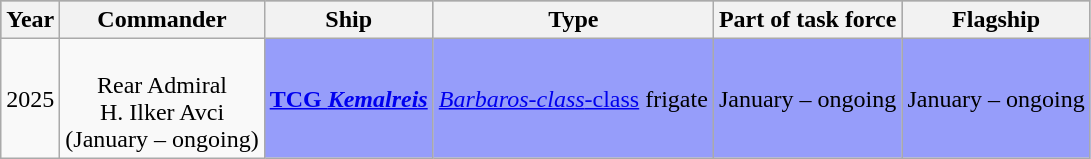<table class="wikitable">
<tr style="font-weight:bold; background-color:#9b9b9b;">
<th>Year</th>
<th>Commander</th>
<th>Ship</th>
<th>Type</th>
<th>Part of task force</th>
<th>Flagship</th>
</tr>
<tr>
<td rowspan="6" style="text-align:center;">2025</td>
<td rowspan="6" style="text-align:center;"><br>Rear Admiral <br>H. Ilker Avci<br>(January – ongoing)</td>
<td style="background-color:#969dfa;"> <strong><a href='#'>TCG <em>Kemalreis</em></a></strong></td>
<td style="background-color:#969dfa;"><a href='#'><em>Barbaros-class</em>-class</a> frigate</td>
<td style="background-color:#969dfa;">January – ongoing</td>
<td style="background-color:#969dfa;">January – ongoing</td>
</tr>
</table>
